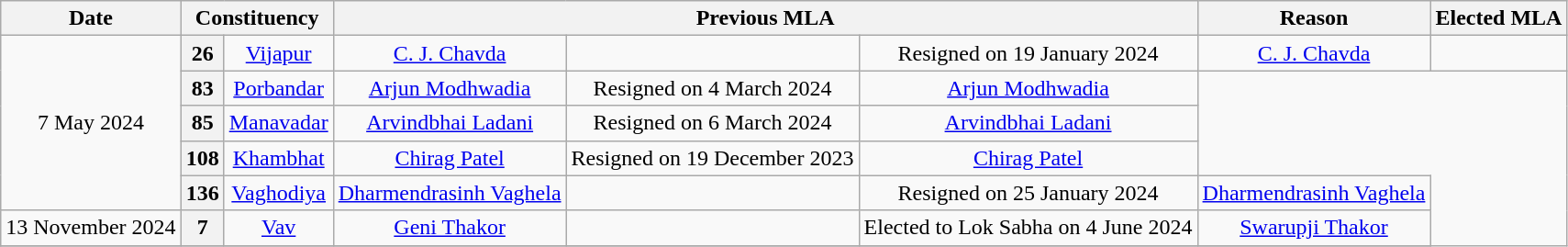<table class="wikitable sortable" style="text-align:center;">
<tr>
<th>Date</th>
<th colspan="2">Constituency</th>
<th colspan="3">Previous MLA</th>
<th>Reason</th>
<th colspan="3">Elected MLA</th>
</tr>
<tr>
<td rowspan="5">7 May 2024</td>
<th>26</th>
<td><a href='#'>Vijapur</a></td>
<td><a href='#'>C. J. Chavda</a></td>
<td></td>
<td>Resigned on 19 January 2024</td>
<td><a href='#'>C. J. Chavda</a></td>
<td></td>
</tr>
<tr>
<th>83</th>
<td><a href='#'>Porbandar</a></td>
<td><a href='#'>Arjun Modhwadia</a></td>
<td>Resigned on 4 March 2024</td>
<td><a href='#'>Arjun Modhwadia</a></td>
</tr>
<tr>
<th>85</th>
<td><a href='#'>Manavadar</a></td>
<td><a href='#'>Arvindbhai Ladani</a></td>
<td>Resigned on 6 March 2024</td>
<td><a href='#'>Arvindbhai Ladani</a></td>
</tr>
<tr>
<th>108</th>
<td><a href='#'>Khambhat</a></td>
<td><a href='#'>Chirag Patel</a></td>
<td>Resigned on 19 December 2023</td>
<td><a href='#'>Chirag Patel</a></td>
</tr>
<tr>
<th>136</th>
<td><a href='#'>Vaghodiya</a></td>
<td><a href='#'>Dharmendrasinh Vaghela</a></td>
<td></td>
<td>Resigned on 25 January 2024</td>
<td><a href='#'>Dharmendrasinh Vaghela</a></td>
</tr>
<tr>
<td>13 November 2024</td>
<th>7</th>
<td><a href='#'>Vav</a></td>
<td><a href='#'>Geni Thakor</a></td>
<td></td>
<td>Elected to Lok Sabha on 4 June 2024</td>
<td><a href='#'>Swarupji Thakor</a></td>
</tr>
<tr>
</tr>
</table>
